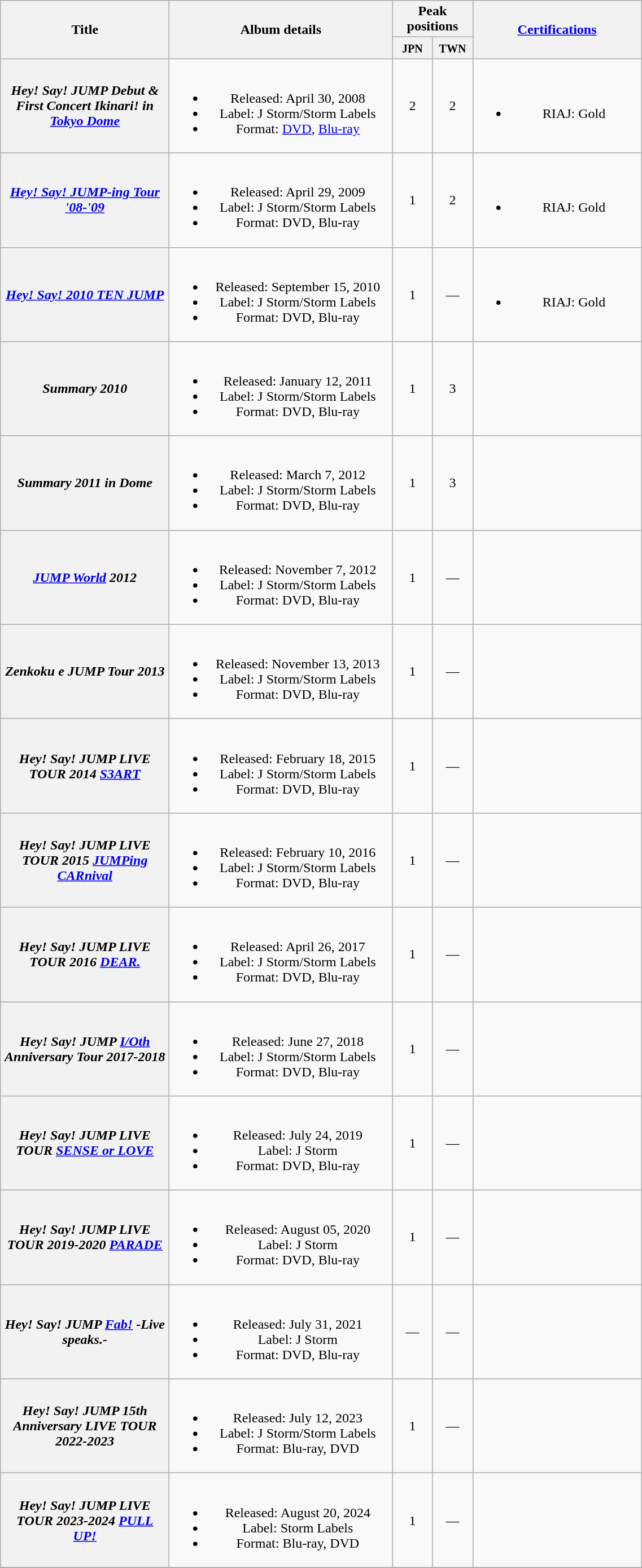<table class="wikitable plainrowheaders" style="text-align:center;" border="1">
<tr>
<th style="width:12em;" rowspan="2">Title</th>
<th style="width:16em;" rowspan="2">Album details</th>
<th colspan="2">Peak positions</th>
<th style="width:12em;" rowspan="2"><a href='#'>Certifications</a></th>
</tr>
<tr>
<th style="width:2.5em;"><small>JPN</small><br></th>
<th style="width:2.5em;"><small>TWN</small><br></th>
</tr>
<tr>
<th scope="row"><em>Hey! Say! JUMP Debut & First Concert Ikinari! in <a href='#'>Tokyo Dome</a></em></th>
<td><br><ul><li>Released: April 30, 2008</li><li>Label: J Storm/Storm Labels</li><li>Format: <a href='#'>DVD</a>, <a href='#'>Blu-ray</a></li></ul></td>
<td>2</td>
<td>2</td>
<td><br><ul><li>RIAJ: Gold</li></ul></td>
</tr>
<tr>
<th scope="row"><em><a href='#'>Hey! Say! JUMP-ing Tour '08-'09</a></em></th>
<td><br><ul><li>Released: April 29, 2009</li><li>Label: J Storm/Storm Labels</li><li>Format: DVD, Blu-ray</li></ul></td>
<td>1</td>
<td>2</td>
<td><br><ul><li>RIAJ: Gold</li></ul></td>
</tr>
<tr>
<th scope="row"><em><a href='#'>Hey! Say! 2010 TEN JUMP</a></em></th>
<td><br><ul><li>Released: September 15, 2010</li><li>Label: J Storm/Storm Labels</li><li>Format: DVD, Blu-ray</li></ul></td>
<td>1</td>
<td>—</td>
<td><br><ul><li>RIAJ: Gold</li></ul></td>
</tr>
<tr>
<th scope="row"><em>Summary 2010</em></th>
<td><br><ul><li>Released: January 12, 2011</li><li>Label: J Storm/Storm Labels</li><li>Format: DVD, Blu-ray</li></ul></td>
<td>1</td>
<td>3</td>
<td></td>
</tr>
<tr>
<th scope="row"><em>Summary 2011 in Dome</em></th>
<td><br><ul><li>Released: March 7, 2012</li><li>Label: J Storm/Storm Labels</li><li>Format: DVD, Blu-ray</li></ul></td>
<td>1</td>
<td>3</td>
<td></td>
</tr>
<tr>
<th scope="row"><em><a href='#'>JUMP World</a> 2012</em></th>
<td><br><ul><li>Released: November 7, 2012</li><li>Label: J Storm/Storm Labels</li><li>Format: DVD, Blu-ray</li></ul></td>
<td>1</td>
<td>—</td>
<td></td>
</tr>
<tr>
<th scope="row"><em>Zenkoku e JUMP Tour 2013</em></th>
<td><br><ul><li>Released: November 13, 2013</li><li>Label: J Storm/Storm Labels</li><li>Format: DVD, Blu-ray</li></ul></td>
<td>1</td>
<td>—</td>
<td></td>
</tr>
<tr>
<th scope="row"><em>Hey! Say! JUMP LIVE TOUR 2014 <a href='#'>S3ART</a></em></th>
<td><br><ul><li>Released: February 18, 2015</li><li>Label: J Storm/Storm Labels</li><li>Format: DVD, Blu-ray</li></ul></td>
<td>1</td>
<td>—</td>
<td></td>
</tr>
<tr>
<th scope="row"><em>Hey! Say! JUMP LIVE TOUR 2015 <a href='#'>JUMPing CARnival</a></em></th>
<td><br><ul><li>Released: February 10, 2016</li><li>Label: J Storm/Storm Labels</li><li>Format: DVD, Blu-ray</li></ul></td>
<td>1</td>
<td>—</td>
<td></td>
</tr>
<tr>
<th scope="row"><em>Hey! Say! JUMP LIVE TOUR 2016 <a href='#'>DEAR.</a></em></th>
<td><br><ul><li>Released: April 26, 2017</li><li>Label: J Storm/Storm Labels</li><li>Format: DVD, Blu-ray</li></ul></td>
<td>1</td>
<td>—</td>
<td></td>
</tr>
<tr>
<th scope="row"><em>Hey! Say! JUMP <a href='#'>I/Oth</a> Anniversary Tour 2017-2018</em></th>
<td><br><ul><li>Released: June 27, 2018</li><li>Label: J Storm/Storm Labels</li><li>Format: DVD, Blu-ray</li></ul></td>
<td>1</td>
<td>—</td>
<td></td>
</tr>
<tr>
<th scope="row"><em>Hey! Say! JUMP LIVE TOUR <a href='#'>SENSE or LOVE</a></em></th>
<td><br><ul><li>Released: July 24, 2019</li><li>Label: J Storm</li><li>Format: DVD, Blu-ray</li></ul></td>
<td>1</td>
<td>—</td>
<td></td>
</tr>
<tr>
<th scope="row"><em>Hey! Say! JUMP LIVE TOUR 2019-2020 <a href='#'>PARADE</a></em></th>
<td><br><ul><li>Released: August 05, 2020</li><li>Label: J Storm</li><li>Format: DVD, Blu-ray</li></ul></td>
<td>1</td>
<td>—</td>
<td></td>
</tr>
<tr>
<th scope="row"><em>Hey! Say! JUMP <a href='#'>Fab!</a> -Live speaks.-</em></th>
<td><br><ul><li>Released: July 31, 2021</li><li>Label: J Storm</li><li>Format: DVD, Blu-ray</li></ul></td>
<td>—</td>
<td>—</td>
<td></td>
</tr>
<tr>
<th scope="row"><em>Hey! Say! JUMP 15th Anniversary LIVE TOUR 2022-2023</em></th>
<td><br><ul><li>Released: July 12, 2023</li><li>Label: J Storm/Storm Labels</li><li>Format: Blu-ray, DVD</li></ul></td>
<td>1</td>
<td>—</td>
<td></td>
</tr>
<tr>
<th scope="row"><em>Hey! Say! JUMP LIVE TOUR 2023-2024 <a href='#'>PULL UP!</a></em></th>
<td><br><ul><li>Released: August 20, 2024</li><li>Label: Storm Labels</li><li>Format: Blu-ray, DVD</li></ul></td>
<td>1</td>
<td>—</td>
<td></td>
</tr>
<tr>
</tr>
</table>
